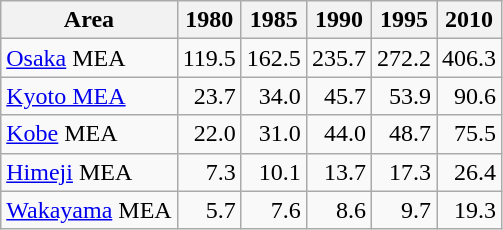<table class="wikitable" style="text-align:right;">
<tr>
<th>Area</th>
<th>1980</th>
<th>1985</th>
<th>1990</th>
<th>1995</th>
<th>2010</th>
</tr>
<tr>
<td style="text-align:left"><a href='#'>Osaka</a> MEA</td>
<td>119.5</td>
<td>162.5</td>
<td>235.7</td>
<td>272.2</td>
<td>406.3</td>
</tr>
<tr>
<td style="text-align:left"><a href='#'>Kyoto MEA</a></td>
<td>23.7</td>
<td>34.0</td>
<td>45.7</td>
<td>53.9</td>
<td>90.6</td>
</tr>
<tr>
<td style="text-align:left"><a href='#'>Kobe</a> MEA</td>
<td>22.0</td>
<td>31.0</td>
<td>44.0</td>
<td>48.7</td>
<td>75.5</td>
</tr>
<tr>
<td style="text-align:left"><a href='#'>Himeji</a> MEA</td>
<td>7.3</td>
<td>10.1</td>
<td>13.7</td>
<td>17.3</td>
<td>26.4</td>
</tr>
<tr>
<td style="text-align:left"><a href='#'>Wakayama</a> MEA</td>
<td>5.7</td>
<td>7.6</td>
<td>8.6</td>
<td>9.7</td>
<td>19.3</td>
</tr>
</table>
